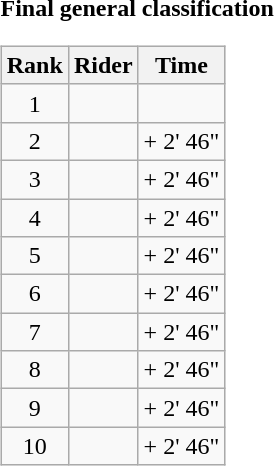<table>
<tr>
<td><strong>Final general classification</strong><br><table class="wikitable">
<tr>
<th scope="col">Rank</th>
<th scope="col">Rider</th>
<th scope="col">Time</th>
</tr>
<tr>
<td style="text-align:center;">1</td>
<td></td>
<td style="text-align:right;"></td>
</tr>
<tr>
<td style="text-align:center;">2</td>
<td></td>
<td style="text-align:right;">+ 2' 46"</td>
</tr>
<tr>
<td style="text-align:center;">3</td>
<td></td>
<td style="text-align:right;">+ 2' 46"</td>
</tr>
<tr>
<td style="text-align:center;">4</td>
<td></td>
<td style="text-align:right;">+ 2' 46"</td>
</tr>
<tr>
<td style="text-align:center;">5</td>
<td></td>
<td style="text-align:right;">+ 2' 46"</td>
</tr>
<tr>
<td style="text-align:center;">6</td>
<td></td>
<td style="text-align:right;">+ 2' 46"</td>
</tr>
<tr>
<td style="text-align:center;">7</td>
<td></td>
<td style="text-align:right;">+ 2' 46"</td>
</tr>
<tr>
<td style="text-align:center;">8</td>
<td></td>
<td style="text-align:right;">+ 2' 46"</td>
</tr>
<tr>
<td style="text-align:center;">9</td>
<td></td>
<td style="text-align:right;">+ 2' 46"</td>
</tr>
<tr>
<td style="text-align:center;">10</td>
<td></td>
<td style="text-align:right;">+ 2' 46"</td>
</tr>
</table>
</td>
</tr>
</table>
